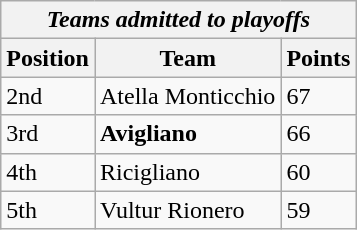<table class="wikitable">
<tr>
<th colspan="3"><em>Teams admitted to playoffs</em></th>
</tr>
<tr>
<th>Position</th>
<th>Team</th>
<th>Points</th>
</tr>
<tr>
<td>2nd</td>
<td>Atella Monticchio</td>
<td>67</td>
</tr>
<tr>
<td>3rd</td>
<td><strong>Avigliano</strong></td>
<td>66</td>
</tr>
<tr>
<td>4th</td>
<td>Ricigliano</td>
<td>60</td>
</tr>
<tr>
<td>5th</td>
<td>Vultur Rionero</td>
<td>59</td>
</tr>
</table>
